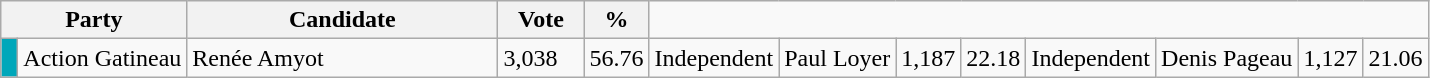<table class="wikitable">
<tr>
<th bgcolor="#DDDDFF" width="100px" colspan="2">Party</th>
<th bgcolor="#DDDDFF" width="200px">Candidate</th>
<th bgcolor="#DDDDFF" width="50px">Vote</th>
<th bgcolor="#DDDDFF" width="30px">%</th>
</tr>
<tr>
<td bgcolor=#00a7ba> </td>
<td>Action Gatineau</td>
<td>Renée Amyot</td>
<td>3,038</td>
<td>56.76<br></td>
<td>Independent</td>
<td>Paul Loyer</td>
<td>1,187</td>
<td>22.18<br></td>
<td>Independent</td>
<td>Denis Pageau</td>
<td>1,127</td>
<td>21.06</td>
</tr>
</table>
